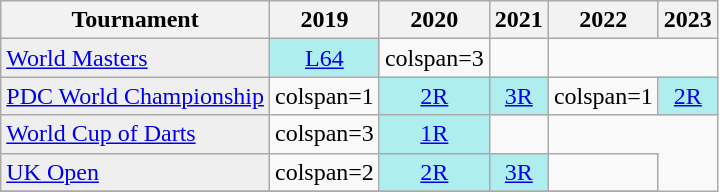<table class="wikitable">
<tr>
<th>Tournament</th>
<th>2019</th>
<th>2020</th>
<th>2021</th>
<th>2022</th>
<th>2023</th>
</tr>
<tr>
<td style="background:#efefef;"><a href='#'>World Masters</a></td>
<td style="text-align:center; background:#afeeee;"><a href='#'>L64</a></td>
<td>colspan=3 </td>
<td></td>
</tr>
<tr>
<td style="background:#efefef;"><a href='#'>PDC World Championship</a></td>
<td>colspan=1 </td>
<td style="text-align:center; background:#afeeee;"><a href='#'>2R</a></td>
<td style="text-align:center; background:#afeeee;"><a href='#'>3R</a></td>
<td>colspan=1 </td>
<td style="text-align:center; background:#afeeee;"><a href='#'>2R</a></td>
</tr>
<tr>
<td style="background:#efefef;"><a href='#'>World Cup of Darts</a></td>
<td>colspan=3 </td>
<td style="text-align:center; background:#afeeee;"><a href='#'>1R</a></td>
<td></td>
</tr>
<tr>
<td style="background:#efefef;"><a href='#'>UK Open</a></td>
<td>colspan=2 </td>
<td style="text-align:center; background:#afeeee;"><a href='#'>2R</a></td>
<td style="text-align:center; background:#afeeee;"><a href='#'>3R</a></td>
<td></td>
</tr>
<tr>
</tr>
</table>
